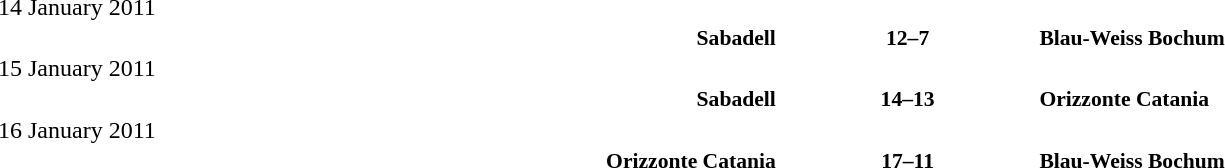<table width=100% cellspacing=1>
<tr>
<th></th>
<th></th>
<th></th>
</tr>
<tr>
<td>14 January 2011</td>
</tr>
<tr style=font-size:90%>
<td align=right><strong>Sabadell</strong></td>
<td align=center><strong>12–7</strong></td>
<td><strong>Blau-Weiss Bochum</strong></td>
</tr>
<tr>
<td>15 January 2011</td>
</tr>
<tr style=font-size:90%>
<td align=right><strong>Sabadell</strong></td>
<td align=center><strong>14–13</strong></td>
<td><strong>Orizzonte Catania</strong></td>
</tr>
<tr>
<td>16 January 2011</td>
</tr>
<tr style=font-size:90%>
<td align=right><strong>Orizzonte Catania</strong></td>
<td align=center><strong>17–11</strong></td>
<td><strong>Blau-Weiss Bochum</strong></td>
</tr>
</table>
